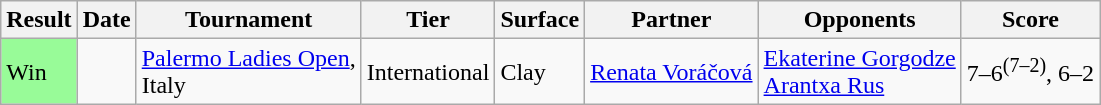<table class="sortable wikitable">
<tr>
<th>Result</th>
<th>Date</th>
<th>Tournament</th>
<th>Tier</th>
<th>Surface</th>
<th>Partner</th>
<th>Opponents</th>
<th class="unsortable">Score</th>
</tr>
<tr>
<td style="background:#98fb98;">Win</td>
<td><a href='#'></a></td>
<td><a href='#'>Palermo Ladies Open</a>, <br>Italy</td>
<td>International</td>
<td>Clay</td>
<td> <a href='#'>Renata Voráčová</a></td>
<td> <a href='#'>Ekaterine Gorgodze</a> <br>  <a href='#'>Arantxa Rus</a></td>
<td>7–6<sup>(7–2)</sup>, 6–2</td>
</tr>
</table>
